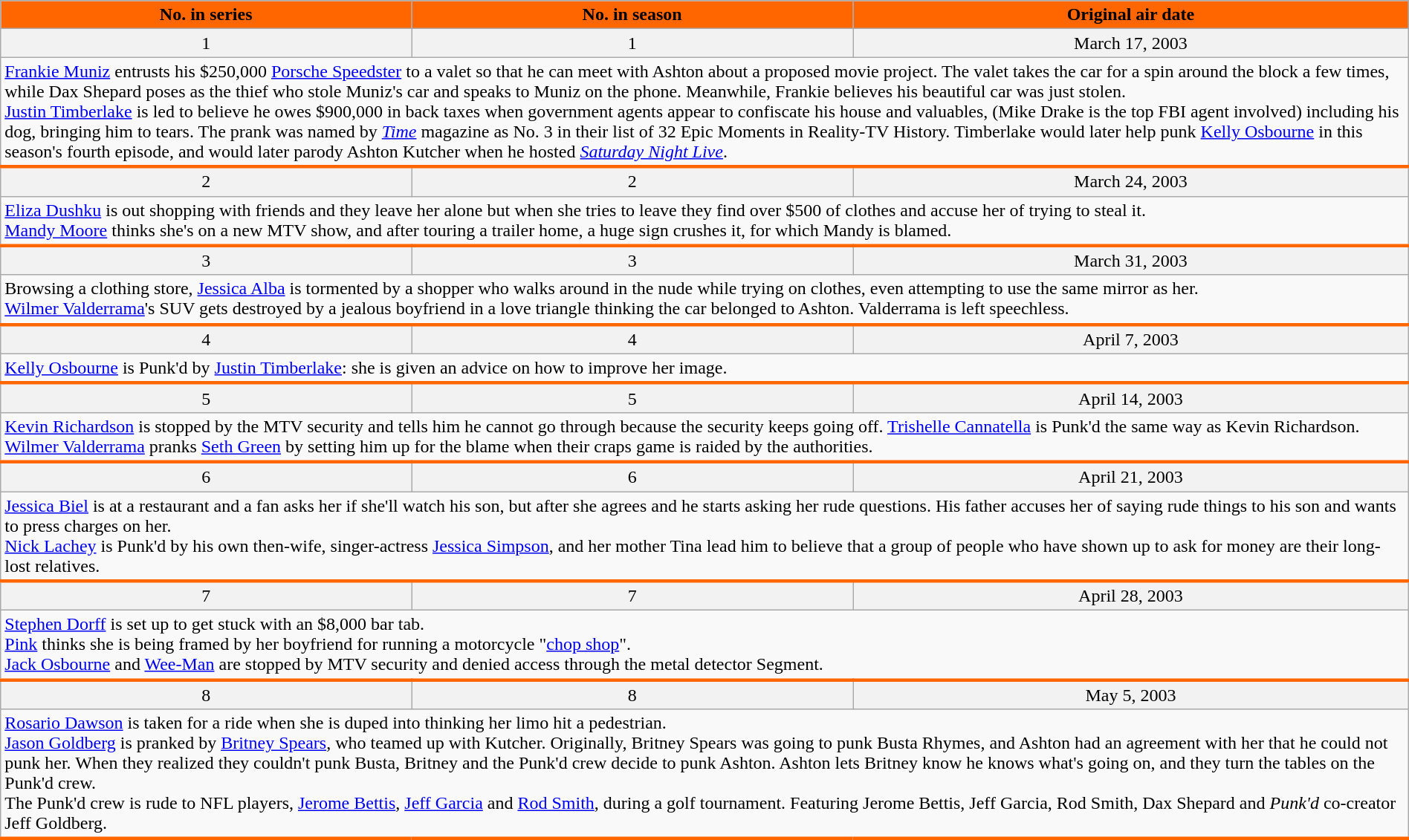<table class="wikitable plainrowheaders" style="width:100%; text-align:center">
<tr style="font-weight:bold; background:#f60;">
<td>No. in series</td>
<td>No. in season</td>
<td>Original air date</td>
</tr>
<tr style="background:#f2f2f2">
<td>1</td>
<td>1</td>
<td>March 17, 2003</td>
</tr>
<tr>
<td colspan="7"  style="text-align:left; border-bottom:3px solid #f60;"><a href='#'>Frankie Muniz</a> entrusts his $250,000 <a href='#'>Porsche Speedster</a> to a valet so that he can meet with Ashton about a proposed movie project. The valet takes the car for a spin around the block a few times, while Dax Shepard poses as the thief who stole Muniz's car and speaks to Muniz on the phone. Meanwhile, Frankie believes his beautiful car was just stolen.<br><a href='#'>Justin Timberlake</a> is led to believe he owes $900,000 in back taxes when government agents appear to confiscate his house and valuables, (Mike Drake is the top FBI agent involved) including his dog, bringing him to tears. The prank was named by <em><a href='#'>Time</a></em> magazine as No. 3 in their list of 32 Epic Moments in Reality-TV History. Timberlake would later help punk <a href='#'>Kelly Osbourne</a> in this season's fourth episode, and would later parody Ashton Kutcher when he hosted <em><a href='#'>Saturday Night Live</a></em>.</td>
</tr>
<tr style="background:#f2f2f2">
<td>2</td>
<td>2</td>
<td>March 24, 2003</td>
</tr>
<tr>
<td colspan="7"  style="text-align:left; border-bottom:3px solid #f60;"><a href='#'>Eliza Dushku</a> is out shopping with friends and they leave her alone but when she tries to leave they find over $500 of clothes and accuse her of trying to steal it.<br><a href='#'>Mandy Moore</a> thinks she's on a new MTV show, and after touring a trailer home, a huge sign crushes it, for which Mandy is blamed.</td>
</tr>
<tr style="background:#f2f2f2">
<td>3</td>
<td>3</td>
<td>March 31, 2003</td>
</tr>
<tr>
<td colspan="7"  style="text-align:left; border-bottom:3px solid #f60;">Browsing a clothing store, <a href='#'>Jessica Alba</a> is tormented by a shopper who walks around in the nude while trying on clothes, even attempting to use the same mirror as her.<br><a href='#'>Wilmer Valderrama</a>'s SUV gets destroyed by a jealous boyfriend in a love triangle thinking the car belonged to Ashton. Valderrama is left speechless.</td>
</tr>
<tr style="background:#f2f2f2">
<td>4</td>
<td>4</td>
<td>April 7, 2003</td>
</tr>
<tr>
<td colspan="7"  style="text-align:left; border-bottom:3px solid #f60;"><a href='#'>Kelly Osbourne</a> is Punk'd by <a href='#'>Justin Timberlake</a>: she is given an advice on how to improve her image.</td>
</tr>
<tr style="background:#f2f2f2">
<td>5</td>
<td>5</td>
<td>April 14, 2003</td>
</tr>
<tr>
<td colspan="7"  style="text-align:left; border-bottom:3px solid #f60;"><a href='#'>Kevin Richardson</a> is stopped by the MTV security and tells him he cannot go through because the security keeps going off. <a href='#'>Trishelle Cannatella</a> is Punk'd the same way as Kevin Richardson.<br><a href='#'>Wilmer Valderrama</a> pranks <a href='#'>Seth Green</a> by setting him up for the blame when their craps game is raided by the authorities.</td>
</tr>
<tr style="background:#f2f2f2">
<td>6</td>
<td>6</td>
<td>April 21, 2003</td>
</tr>
<tr>
<td colspan="7"  style="text-align:left; border-bottom:3px solid #f60;"><a href='#'>Jessica Biel</a> is at a restaurant and a fan asks her if she'll watch his son, but after she agrees and he starts asking her rude questions. His father accuses her of saying rude things to his son and wants to press charges on her.<br><a href='#'>Nick Lachey</a> is Punk'd by his own then-wife, singer-actress <a href='#'>Jessica Simpson</a>, and her mother Tina lead him to believe that a group of people who have shown up to ask for money are their long-lost relatives.</td>
</tr>
<tr style="background:#f2f2f2">
<td>7</td>
<td>7</td>
<td>April 28, 2003</td>
</tr>
<tr>
<td colspan="7"  style="text-align:left; border-bottom:3px solid #f60;"><a href='#'>Stephen Dorff</a> is set up to get stuck with an $8,000 bar tab.<br><a href='#'>Pink</a> thinks she is being framed by her boyfriend for running a motorcycle "<a href='#'>chop shop</a>".<br><a href='#'>Jack Osbourne</a> and <a href='#'>Wee-Man</a> are stopped by MTV security and denied access through the metal detector Segment.</td>
</tr>
<tr style="background:#f2f2f2">
<td>8</td>
<td>8</td>
<td>May 5, 2003</td>
</tr>
<tr>
<td colspan="7"  style="text-align:left; border-bottom:3px solid #f60;"><a href='#'>Rosario Dawson</a> is taken for a ride when she is duped into thinking her limo hit a pedestrian.<br><a href='#'>Jason Goldberg</a> is pranked by <a href='#'>Britney Spears</a>, who teamed up with Kutcher. Originally, Britney Spears was going to punk Busta Rhymes, and Ashton had an agreement with her that he could not punk her. When they realized they couldn't punk Busta, Britney and the Punk'd crew decide to punk Ashton. Ashton lets Britney know he knows what's going on, and they turn the tables on the Punk'd crew.<br>The Punk'd crew is rude to NFL players, <a href='#'>Jerome Bettis</a>, <a href='#'>Jeff Garcia</a> and <a href='#'>Rod Smith</a>, during a golf tournament. Featuring Jerome Bettis, Jeff Garcia, Rod Smith, Dax Shepard and <em>Punk'd</em> co-creator Jeff Goldberg.</td>
</tr>
</table>
